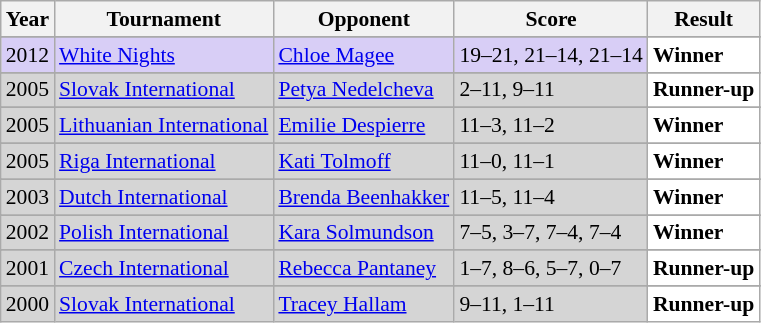<table class="sortable wikitable" style="font-size: 90%;">
<tr>
<th>Year</th>
<th>Tournament</th>
<th>Opponent</th>
<th>Score</th>
<th>Result</th>
</tr>
<tr>
</tr>
<tr style="background:#D8CEF6">
<td align="center">2012</td>
<td align="left"><a href='#'>White Nights</a></td>
<td align="left"> <a href='#'>Chloe Magee</a></td>
<td align="left">19–21, 21–14, 21–14</td>
<td style="text-align:left; background:white"> <strong>Winner</strong></td>
</tr>
<tr>
</tr>
<tr style="background:#D5D5D5">
<td align="center">2005</td>
<td align="left"><a href='#'>Slovak International</a></td>
<td align="left"> <a href='#'>Petya Nedelcheva</a></td>
<td align="left">2–11, 9–11</td>
<td style="text-align:left; background:white"> <strong>Runner-up</strong></td>
</tr>
<tr>
</tr>
<tr style="background:#D5D5D5">
<td align="center">2005</td>
<td align="left"><a href='#'>Lithuanian International</a></td>
<td align="left"> <a href='#'>Emilie Despierre</a></td>
<td align="left">11–3, 11–2</td>
<td style="text-align:left; background:white"> <strong>Winner</strong></td>
</tr>
<tr>
</tr>
<tr style="background:#D5D5D5">
<td align="center">2005</td>
<td align="left"><a href='#'>Riga International</a></td>
<td align="left"> <a href='#'>Kati Tolmoff</a></td>
<td align="left">11–0, 11–1</td>
<td style="text-align:left; background:white"> <strong>Winner</strong></td>
</tr>
<tr>
</tr>
<tr style="background:#D5D5D5">
<td align="center">2003</td>
<td align="left"><a href='#'>Dutch International</a></td>
<td align="left"> <a href='#'>Brenda Beenhakker</a></td>
<td align="left">11–5, 11–4</td>
<td style="text-align:left; background:white"> <strong>Winner</strong></td>
</tr>
<tr>
</tr>
<tr style="background:#D5D5D5">
<td align="center">2002</td>
<td align="left"><a href='#'>Polish International</a></td>
<td align="left"> <a href='#'>Kara Solmundson</a></td>
<td align="left">7–5, 3–7, 7–4, 7–4</td>
<td style="text-align:left; background:white"> <strong>Winner</strong></td>
</tr>
<tr>
</tr>
<tr style="background:#D5D5D5">
<td align="center">2001</td>
<td align="left"><a href='#'>Czech International</a></td>
<td align="left"> <a href='#'>Rebecca Pantaney</a></td>
<td align="left">1–7, 8–6, 5–7, 0–7</td>
<td style="text-align:left; background:white"> <strong>Runner-up</strong></td>
</tr>
<tr>
</tr>
<tr style="background:#D5D5D5">
<td align="center">2000</td>
<td align="left"><a href='#'>Slovak International</a></td>
<td align="left"> <a href='#'>Tracey Hallam</a></td>
<td align="left">9–11, 1–11</td>
<td style="text-align:left; background:white"> <strong>Runner-up</strong></td>
</tr>
</table>
